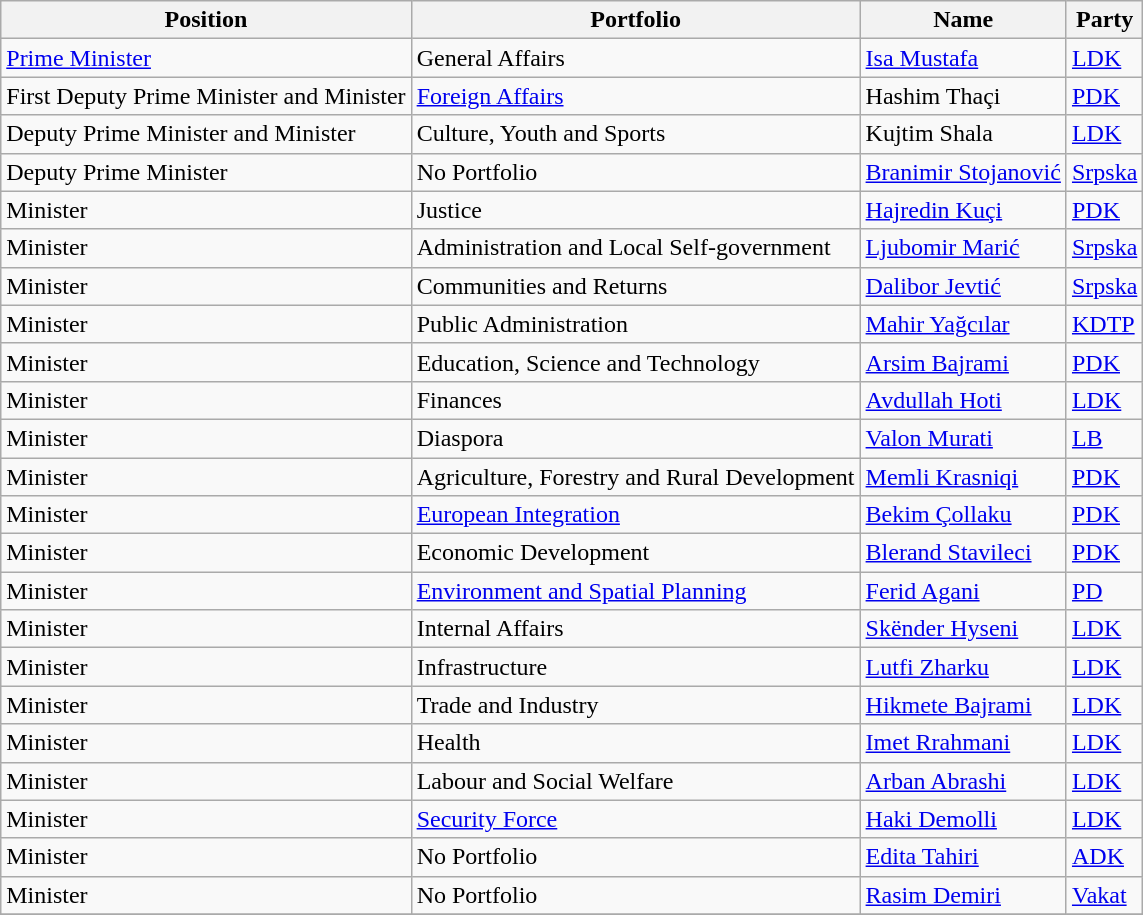<table class="wikitable">
<tr>
<th>Position</th>
<th>Portfolio</th>
<th>Name</th>
<th>Party</th>
</tr>
<tr>
<td><a href='#'>Prime Minister</a></td>
<td>General Affairs</td>
<td><a href='#'>Isa Mustafa</a></td>
<td><a href='#'>LDK</a></td>
</tr>
<tr>
<td>First Deputy Prime Minister and Minister</td>
<td><a href='#'>Foreign Affairs</a></td>
<td>Hashim Thaçi</td>
<td><a href='#'>PDK</a></td>
</tr>
<tr>
<td>Deputy Prime Minister and Minister</td>
<td>Culture, Youth and Sports</td>
<td>Kujtim Shala</td>
<td><a href='#'>LDK</a></td>
</tr>
<tr>
<td>Deputy Prime Minister</td>
<td>No Portfolio</td>
<td><a href='#'>Branimir Stojanović</a></td>
<td><a href='#'>Srpska</a></td>
</tr>
<tr>
<td>Minister</td>
<td>Justice</td>
<td><a href='#'>Hajredin Kuçi</a></td>
<td><a href='#'>PDK</a></td>
</tr>
<tr>
<td>Minister</td>
<td>Administration and Local Self-government</td>
<td><a href='#'>Ljubomir Marić</a></td>
<td><a href='#'>Srpska</a></td>
</tr>
<tr>
<td>Minister</td>
<td>Communities and Returns</td>
<td><a href='#'>Dalibor Jevtić</a></td>
<td><a href='#'>Srpska</a></td>
</tr>
<tr>
<td>Minister</td>
<td>Public Administration</td>
<td><a href='#'>Mahir Yağcılar</a></td>
<td><a href='#'>KDTP</a></td>
</tr>
<tr>
<td>Minister</td>
<td>Education, Science and Technology</td>
<td><a href='#'>Arsim Bajrami</a></td>
<td><a href='#'>PDK</a></td>
</tr>
<tr>
<td>Minister</td>
<td>Finances</td>
<td><a href='#'>Avdullah Hoti</a></td>
<td><a href='#'>LDK</a></td>
</tr>
<tr>
<td>Minister</td>
<td>Diaspora</td>
<td><a href='#'>Valon Murati</a></td>
<td><a href='#'>LB</a></td>
</tr>
<tr>
<td>Minister</td>
<td>Agriculture, Forestry and Rural Development</td>
<td><a href='#'>Memli Krasniqi</a></td>
<td><a href='#'>PDK</a></td>
</tr>
<tr>
<td>Minister</td>
<td><a href='#'>European Integration</a></td>
<td><a href='#'>Bekim Çollaku</a></td>
<td><a href='#'>PDK</a></td>
</tr>
<tr>
<td>Minister</td>
<td>Economic Development</td>
<td><a href='#'>Blerand Stavileci</a></td>
<td><a href='#'>PDK</a></td>
</tr>
<tr>
<td>Minister</td>
<td><a href='#'>Environment and Spatial Planning</a></td>
<td><a href='#'>Ferid Agani</a></td>
<td><a href='#'>PD</a></td>
</tr>
<tr>
<td>Minister</td>
<td>Internal Affairs</td>
<td><a href='#'>Skënder Hyseni</a></td>
<td><a href='#'>LDK</a></td>
</tr>
<tr>
<td>Minister</td>
<td>Infrastructure</td>
<td><a href='#'>Lutfi Zharku</a></td>
<td><a href='#'>LDK</a></td>
</tr>
<tr>
<td>Minister</td>
<td>Trade and Industry</td>
<td><a href='#'>Hikmete Bajrami</a></td>
<td><a href='#'>LDK</a></td>
</tr>
<tr>
<td>Minister</td>
<td>Health</td>
<td><a href='#'>Imet Rrahmani</a></td>
<td><a href='#'>LDK</a></td>
</tr>
<tr>
<td>Minister</td>
<td>Labour and Social Welfare</td>
<td><a href='#'>Arban Abrashi</a></td>
<td><a href='#'>LDK</a></td>
</tr>
<tr>
<td>Minister</td>
<td><a href='#'>Security Force</a></td>
<td><a href='#'>Haki Demolli</a></td>
<td><a href='#'>LDK</a></td>
</tr>
<tr>
<td>Minister</td>
<td>No Portfolio</td>
<td><a href='#'>Edita Tahiri</a></td>
<td><a href='#'>ADK</a></td>
</tr>
<tr>
<td>Minister</td>
<td>No Portfolio</td>
<td><a href='#'>Rasim Demiri</a></td>
<td><a href='#'>Vakat</a></td>
</tr>
<tr>
</tr>
</table>
